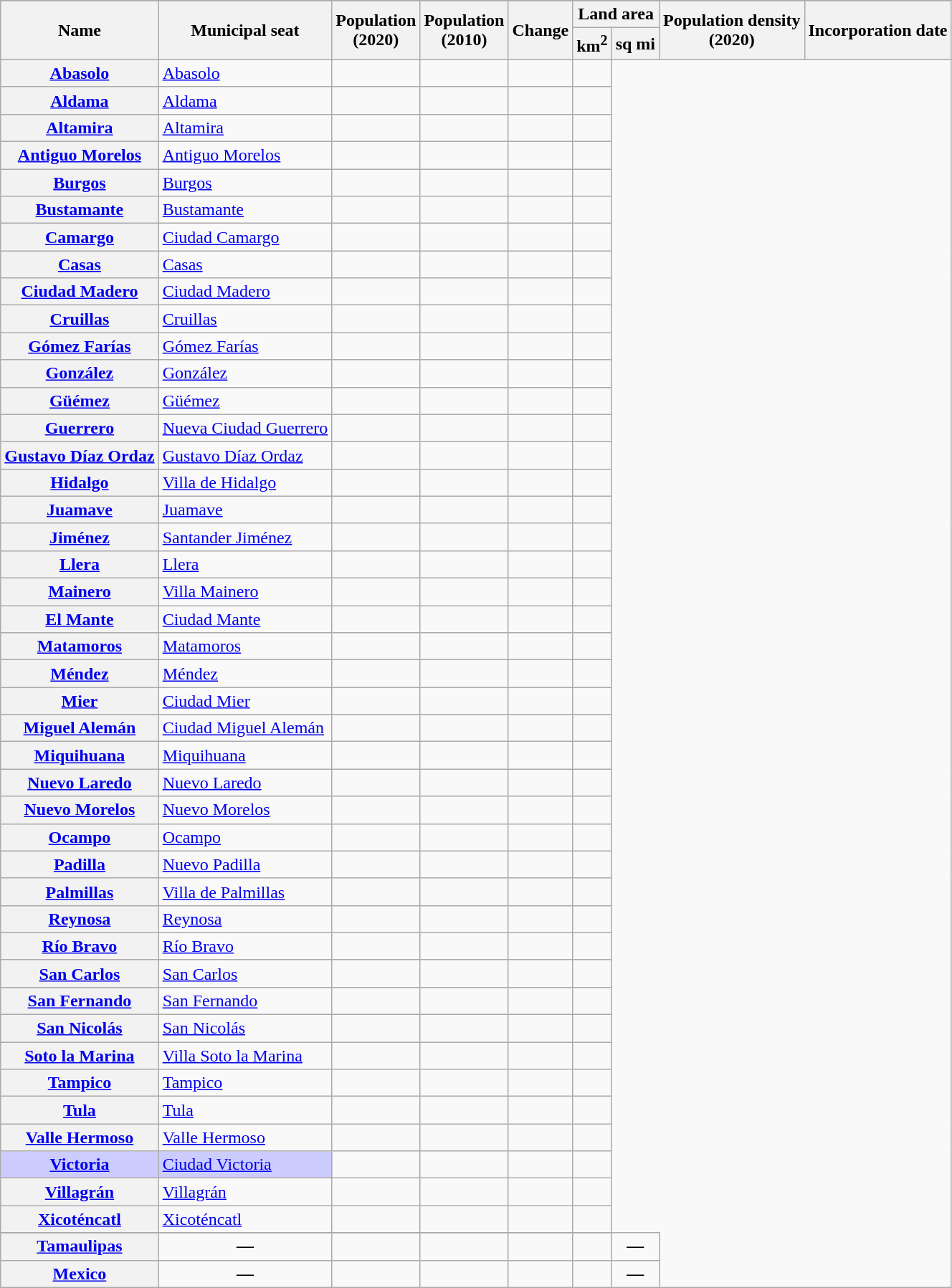<table class="wikitable sortable" style="text-align:right;">
<tr>
</tr>
<tr>
<th scope="col"  rowspan=2>Name</th>
<th scope="col"  rowspan=2>Municipal seat</th>
<th scope="col"  rowspan=2>Population<br>(2020)</th>
<th scope="col"  rowspan=2>Population<br>(2010)</th>
<th scope="col"  rowspan=2>Change</th>
<th scope="col" data-sort-type="number"  colspan=2>Land area</th>
<th scope="col" data-sort-type="number"  rowspan=2>Population density<br>(2020)</th>
<th scope="col"  rowspan=2>Incorporation date</th>
</tr>
<tr>
<th scope="col">km<sup>2</sup></th>
<th scope="col">sq mi</th>
</tr>
<tr>
<th scope="row" align="left"><a href='#'>Abasolo</a></th>
<td align=left><a href='#'>Abasolo</a></td>
<td></td>
<td></td>
<td></td>
<td></td>
</tr>
<tr>
<th scope="row" align="left"><a href='#'>Aldama</a></th>
<td align=left><a href='#'>Aldama</a></td>
<td></td>
<td></td>
<td></td>
<td></td>
</tr>
<tr>
<th scope="row" align="left"><a href='#'>Altamira</a></th>
<td align=left><a href='#'>Altamira</a></td>
<td></td>
<td></td>
<td></td>
<td></td>
</tr>
<tr>
<th scope="row" align="left"><a href='#'>Antiguo Morelos</a></th>
<td align=left><a href='#'>Antiguo Morelos</a></td>
<td></td>
<td></td>
<td></td>
<td></td>
</tr>
<tr>
<th scope="row" align="left"><a href='#'>Burgos</a></th>
<td align=left><a href='#'>Burgos</a></td>
<td></td>
<td></td>
<td></td>
<td></td>
</tr>
<tr>
<th scope="row" align="left"><a href='#'>Bustamante</a></th>
<td align=left><a href='#'>Bustamante</a></td>
<td></td>
<td></td>
<td></td>
<td></td>
</tr>
<tr>
<th scope="row" align="left"><a href='#'>Camargo</a></th>
<td align=left><a href='#'>Ciudad Camargo</a></td>
<td></td>
<td></td>
<td></td>
<td></td>
</tr>
<tr>
<th scope="row" align="left"><a href='#'>Casas</a></th>
<td align=left><a href='#'>Casas</a></td>
<td></td>
<td></td>
<td></td>
<td></td>
</tr>
<tr>
<th scope="row" align="left"><a href='#'>Ciudad Madero</a></th>
<td align=left><a href='#'>Ciudad Madero</a></td>
<td></td>
<td></td>
<td></td>
<td></td>
</tr>
<tr>
<th scope="row" align="left"><a href='#'>Cruillas</a></th>
<td align=left><a href='#'>Cruillas</a></td>
<td></td>
<td></td>
<td></td>
<td></td>
</tr>
<tr>
<th scope="row" align="left"><a href='#'>Gómez Farías</a></th>
<td align=left><a href='#'>Gómez Farías</a></td>
<td></td>
<td></td>
<td></td>
<td></td>
</tr>
<tr>
<th scope="row" align="left"><a href='#'>González</a></th>
<td align=left><a href='#'>González</a></td>
<td></td>
<td></td>
<td></td>
<td></td>
</tr>
<tr>
<th scope="row" align="left"><a href='#'>Güémez</a></th>
<td align=left><a href='#'>Güémez</a></td>
<td></td>
<td></td>
<td></td>
<td></td>
</tr>
<tr>
<th scope="row" align="left"><a href='#'>Guerrero</a></th>
<td align=left><a href='#'>Nueva Ciudad Guerrero</a></td>
<td></td>
<td></td>
<td></td>
<td></td>
</tr>
<tr>
<th scope="row" align="left"><a href='#'>Gustavo Díaz Ordaz</a></th>
<td align=left><a href='#'>Gustavo Díaz Ordaz</a></td>
<td></td>
<td></td>
<td></td>
<td></td>
</tr>
<tr>
<th scope="row" align="left"><a href='#'>Hidalgo</a></th>
<td align=left><a href='#'>Villa de Hidalgo</a></td>
<td></td>
<td></td>
<td></td>
<td></td>
</tr>
<tr>
<th scope="row" align="left"><a href='#'>Juamave</a></th>
<td align=left><a href='#'>Juamave</a></td>
<td></td>
<td></td>
<td></td>
<td></td>
</tr>
<tr>
<th scope="row" align="left"><a href='#'>Jiménez</a></th>
<td align=left><a href='#'>Santander Jiménez</a></td>
<td></td>
<td></td>
<td></td>
<td></td>
</tr>
<tr>
<th scope="row" align="left"><a href='#'>Llera</a></th>
<td align=left><a href='#'>Llera</a></td>
<td></td>
<td></td>
<td></td>
<td></td>
</tr>
<tr>
<th scope="row" align="left"><a href='#'>Mainero</a></th>
<td align=left><a href='#'>Villa Mainero</a></td>
<td></td>
<td></td>
<td></td>
<td></td>
</tr>
<tr>
<th scope="row" align="left"><a href='#'>El Mante</a> </th>
<td align=left><a href='#'>Ciudad Mante</a></td>
<td></td>
<td></td>
<td></td>
<td></td>
</tr>
<tr>
<th scope="row" align="left"><a href='#'>Matamoros</a></th>
<td align=left><a href='#'>Matamoros</a></td>
<td></td>
<td></td>
<td></td>
<td></td>
</tr>
<tr>
<th scope="row" align="left"><a href='#'>Méndez</a></th>
<td align=left><a href='#'>Méndez</a></td>
<td></td>
<td></td>
<td></td>
<td></td>
</tr>
<tr>
<th scope="row" align="left"><a href='#'>Mier</a></th>
<td align=left><a href='#'>Ciudad Mier</a></td>
<td></td>
<td></td>
<td></td>
<td></td>
</tr>
<tr>
<th scope="row" align="left"><a href='#'>Miguel Alemán</a></th>
<td align=left><a href='#'>Ciudad Miguel Alemán</a></td>
<td></td>
<td></td>
<td></td>
<td></td>
</tr>
<tr>
<th scope="row" align="left"><a href='#'>Miquihuana</a></th>
<td align=left><a href='#'>Miquihuana</a></td>
<td></td>
<td></td>
<td></td>
<td></td>
</tr>
<tr>
<th scope="row" align="left"><a href='#'>Nuevo Laredo</a> </th>
<td align=left><a href='#'>Nuevo Laredo</a></td>
<td></td>
<td></td>
<td></td>
<td></td>
</tr>
<tr>
<th scope="row" align="left"><a href='#'>Nuevo Morelos</a></th>
<td align=left><a href='#'>Nuevo Morelos</a></td>
<td></td>
<td></td>
<td></td>
<td></td>
</tr>
<tr>
<th scope="row" align="left"><a href='#'>Ocampo</a> </th>
<td align=left><a href='#'>Ocampo</a></td>
<td></td>
<td></td>
<td></td>
<td></td>
</tr>
<tr>
<th scope="row" align="left"><a href='#'>Padilla</a></th>
<td align=left><a href='#'>Nuevo Padilla</a></td>
<td></td>
<td></td>
<td></td>
<td></td>
</tr>
<tr>
<th scope="row" align="left"><a href='#'>Palmillas</a></th>
<td align=left><a href='#'>Villa de Palmillas</a></td>
<td></td>
<td></td>
<td></td>
<td></td>
</tr>
<tr>
<th scope="row" align="left"><a href='#'>Reynosa</a></th>
<td align=left><a href='#'>Reynosa</a></td>
<td></td>
<td></td>
<td></td>
<td></td>
</tr>
<tr>
<th scope="row" align="left"><a href='#'>Río Bravo</a></th>
<td align=left><a href='#'>Río Bravo</a></td>
<td></td>
<td></td>
<td></td>
<td></td>
</tr>
<tr>
<th scope="row" align="left"><a href='#'>San Carlos</a></th>
<td align=left><a href='#'>San Carlos</a></td>
<td></td>
<td></td>
<td></td>
<td></td>
</tr>
<tr>
<th scope="row" align="left"><a href='#'>San Fernando</a></th>
<td align=left><a href='#'>San Fernando</a></td>
<td></td>
<td></td>
<td></td>
<td></td>
</tr>
<tr>
<th scope="row" align="left"><a href='#'>San Nicolás</a></th>
<td align=left><a href='#'>San Nicolás</a></td>
<td></td>
<td></td>
<td></td>
<td></td>
</tr>
<tr>
<th scope="row" align="left"><a href='#'>Soto la Marina</a></th>
<td align=left><a href='#'>Villa Soto la Marina</a></td>
<td></td>
<td></td>
<td></td>
<td></td>
</tr>
<tr>
<th scope="row" align="left"><a href='#'>Tampico</a></th>
<td align=left><a href='#'>Tampico</a></td>
<td></td>
<td></td>
<td></td>
<td></td>
</tr>
<tr>
<th scope="row" align="left"><a href='#'>Tula</a></th>
<td align=left><a href='#'>Tula</a></td>
<td></td>
<td></td>
<td></td>
<td></td>
</tr>
<tr>
<th scope="row" align="left"><a href='#'>Valle Hermoso</a></th>
<td align=left><a href='#'>Valle Hermoso</a></td>
<td></td>
<td></td>
<td></td>
<td></td>
</tr>
<tr>
<th scope="row" align="left" style="background:#CCF;"><a href='#'>Victoria</a></th>
<td align=left style="background:#CCF;"><a href='#'>Ciudad Victoria</a></td>
<td></td>
<td></td>
<td></td>
<td></td>
</tr>
<tr>
<th scope="row" align="left"><a href='#'>Villagrán</a></th>
<td align=left><a href='#'>Villagrán</a></td>
<td></td>
<td></td>
<td></td>
<td></td>
</tr>
<tr>
<th scope="row" align="left"><a href='#'>Xicoténcatl</a></th>
<td align=left><a href='#'>Xicoténcatl</a></td>
<td></td>
<td></td>
<td></td>
<td></td>
</tr>
<tr>
</tr>
<tr class="sortbottom" style="text-align:center;" style="background: #f2f2f2;">
<th scope="row" align="left"><strong><a href='#'>Tamaulipas</a></strong></th>
<td><strong>—</strong></td>
<td></td>
<td><strong></strong></td>
<td><strong></strong></td>
<td align="right"><strong></strong></td>
<td><strong>—</strong></td>
</tr>
<tr class="sortbottom" style="text-align:center;" style="background: #f2f2f2;">
<th scope="row" align="left"><strong><a href='#'>Mexico</a></strong></th>
<td><strong>—</strong></td>
<td></td>
<td><strong></strong></td>
<td><strong></strong></td>
<td align="right"><strong></strong></td>
<td><strong>—</strong></td>
</tr>
</table>
